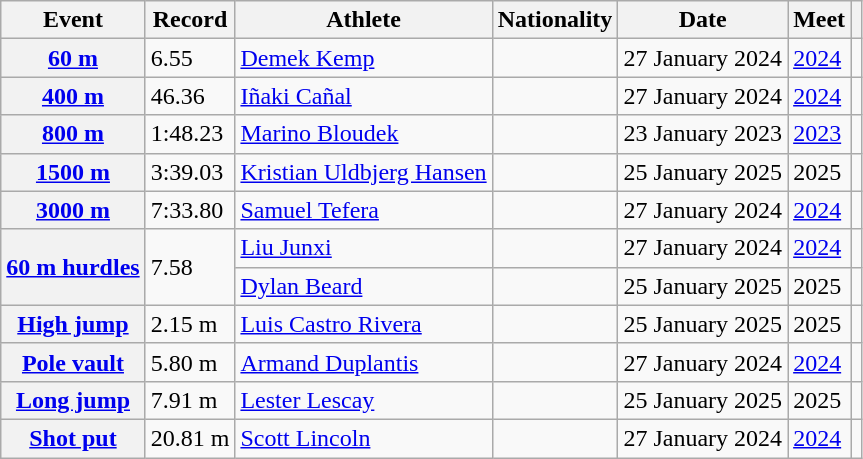<table class="wikitable plainrowheaders sticky-header">
<tr>
<th scope="col">Event</th>
<th scope="col">Record</th>
<th scope="col">Athlete</th>
<th scope="col">Nationality</th>
<th scope="col">Date</th>
<th scope="col">Meet</th>
<th scope="col"></th>
</tr>
<tr>
<th scope="row"><a href='#'>60 m</a></th>
<td>6.55</td>
<td><a href='#'>Demek Kemp</a></td>
<td></td>
<td>27 January 2024</td>
<td><a href='#'>2024</a></td>
<td></td>
</tr>
<tr>
<th scope="row"><a href='#'>400 m</a></th>
<td>46.36</td>
<td><a href='#'>Iñaki Cañal</a></td>
<td></td>
<td>27 January 2024</td>
<td><a href='#'>2024</a></td>
<td></td>
</tr>
<tr>
<th scope="row"><a href='#'>800 m</a></th>
<td>1:48.23</td>
<td><a href='#'>Marino Bloudek</a></td>
<td></td>
<td>23 January 2023</td>
<td><a href='#'>2023</a></td>
<td></td>
</tr>
<tr>
<th scope="row"><a href='#'>1500 m</a></th>
<td>3:39.03</td>
<td><a href='#'>Kristian Uldbjerg Hansen</a></td>
<td></td>
<td>25 January 2025</td>
<td>2025</td>
<td></td>
</tr>
<tr>
<th scope="row"><a href='#'>3000 m</a></th>
<td>7:33.80</td>
<td><a href='#'>Samuel Tefera</a></td>
<td></td>
<td>27 January 2024</td>
<td><a href='#'>2024</a></td>
<td></td>
</tr>
<tr>
<th rowspan="2" scope="rowgroup"><a href='#'>60 m hurdles</a></th>
<td rowspan="2">7.58</td>
<td><a href='#'>Liu Junxi</a></td>
<td></td>
<td>27 January 2024</td>
<td><a href='#'>2024</a></td>
<td></td>
</tr>
<tr>
<td><a href='#'>Dylan Beard</a></td>
<td></td>
<td>25 January 2025</td>
<td>2025</td>
<td></td>
</tr>
<tr>
<th scope="row"><a href='#'>High jump</a></th>
<td>2.15 m</td>
<td><a href='#'>Luis Castro Rivera</a></td>
<td></td>
<td>25 January 2025</td>
<td>2025</td>
<td></td>
</tr>
<tr>
<th scope="row"><a href='#'>Pole vault</a></th>
<td>5.80 m</td>
<td><a href='#'>Armand Duplantis</a></td>
<td></td>
<td>27 January 2024</td>
<td><a href='#'>2024</a></td>
<td></td>
</tr>
<tr>
<th scope="row"><a href='#'>Long jump</a></th>
<td>7.91 m</td>
<td><a href='#'>Lester Lescay</a></td>
<td></td>
<td>25 January 2025</td>
<td>2025</td>
<td></td>
</tr>
<tr>
<th scope="row"><a href='#'>Shot put</a></th>
<td>20.81 m</td>
<td><a href='#'>Scott Lincoln</a></td>
<td></td>
<td>27 January 2024</td>
<td><a href='#'>2024</a></td>
<td></td>
</tr>
</table>
